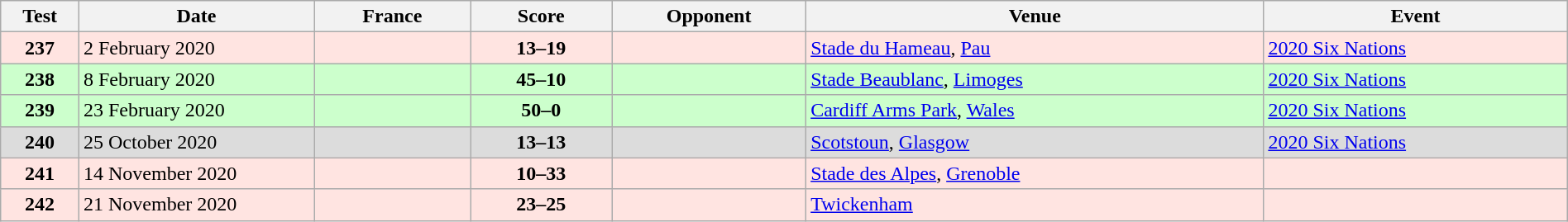<table class="wikitable sortable" style="width:100%">
<tr>
<th style="width:5%">Test</th>
<th style="width:15%">Date</th>
<th style="width:10%">France</th>
<th style="width:9%">Score</th>
<th>Opponent</th>
<th>Venue</th>
<th>Event</th>
</tr>
<tr bgcolor=FFE4E1>
<td align=center><strong>237</strong></td>
<td>2 February 2020</td>
<td></td>
<td align="center"><strong>13–19</strong></td>
<td></td>
<td><a href='#'>Stade du Hameau</a>, <a href='#'>Pau</a></td>
<td><a href='#'>2020 Six Nations</a></td>
</tr>
<tr bgcolor=#ccffcc>
<td align=center><strong>238</strong></td>
<td>8 February 2020</td>
<td></td>
<td align="center"><strong>45–10</strong></td>
<td></td>
<td><a href='#'>Stade Beaublanc</a>, <a href='#'>Limoges</a></td>
<td><a href='#'>2020 Six Nations</a></td>
</tr>
<tr bgcolor=#ccffcc>
<td align=center><strong>239</strong></td>
<td>23 February 2020</td>
<td></td>
<td align="center"><strong>50–0</strong></td>
<td></td>
<td><a href='#'>Cardiff Arms Park</a>, <a href='#'>Wales</a></td>
<td><a href='#'>2020 Six Nations</a></td>
</tr>
<tr bgcolor=DCDCDC>
<td align=center><strong>240</strong></td>
<td>25 October 2020</td>
<td></td>
<td align="center"><strong>13–13</strong></td>
<td></td>
<td><a href='#'>Scotstoun</a>, <a href='#'>Glasgow</a></td>
<td><a href='#'>2020 Six Nations</a></td>
</tr>
<tr bgcolor=FFE4E1>
<td align=center><strong>241</strong></td>
<td>14 November 2020</td>
<td></td>
<td align="center"><strong>10–33</strong></td>
<td></td>
<td><a href='#'>Stade des Alpes</a>, <a href='#'>Grenoble</a></td>
<td></td>
</tr>
<tr bgcolor=FFE4E1>
<td align=center><strong>242</strong></td>
<td>21 November 2020</td>
<td></td>
<td align="center"><strong>23–25</strong></td>
<td></td>
<td><a href='#'>Twickenham</a></td>
<td></td>
</tr>
</table>
